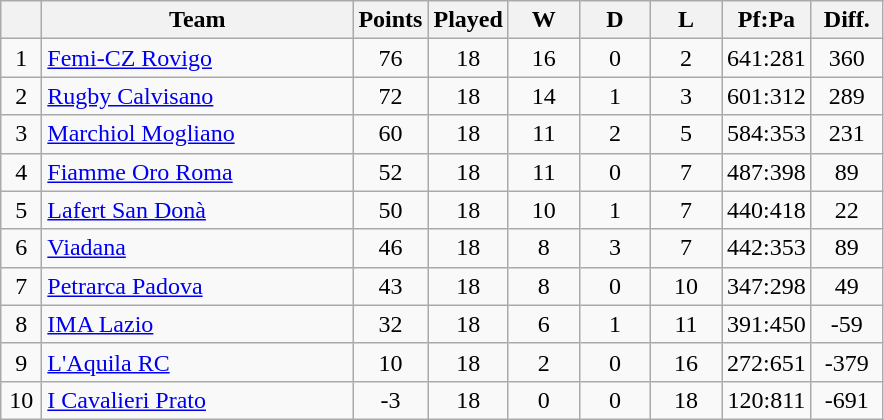<table class="wikitable" style="float:left; margin-right:15px; text-align: center;">
<tr>
<th bgcolor="#efefef" width="20"></th>
<th bgcolor="#efefef" width="200">Team</th>
<th bgcolor="#efefef" width="40">Points</th>
<th bgcolor="#efefef" width="40">Played</th>
<th bgcolor="#efefef" width="40">W</th>
<th bgcolor="#efefef" width="40">D</th>
<th bgcolor="#efefef" width="40">L</th>
<th bgcolor="#efefef" width="40">Pf:Pa</th>
<th bgcolor="#efefef" width="40">Diff.</th>
</tr>
<tr>
<td>1</td>
<td align=left><a href='#'>Femi-CZ Rovigo</a></td>
<td>76</td>
<td>18</td>
<td>16</td>
<td>0</td>
<td>2</td>
<td>641:281</td>
<td>360</td>
</tr>
<tr>
<td>2</td>
<td align=left><a href='#'>Rugby Calvisano</a></td>
<td>72</td>
<td>18</td>
<td>14</td>
<td>1</td>
<td>3</td>
<td>601:312</td>
<td>289</td>
</tr>
<tr>
<td>3</td>
<td align=left><a href='#'>Marchiol Mogliano</a></td>
<td>60</td>
<td>18</td>
<td>11</td>
<td>2</td>
<td>5</td>
<td>584:353</td>
<td>231</td>
</tr>
<tr>
<td>4</td>
<td align=left><a href='#'>Fiamme Oro Roma</a></td>
<td>52</td>
<td>18</td>
<td>11</td>
<td>0</td>
<td>7</td>
<td>487:398</td>
<td>89</td>
</tr>
<tr>
<td>5</td>
<td align=left><a href='#'>Lafert San Donà</a></td>
<td>50</td>
<td>18</td>
<td>10</td>
<td>1</td>
<td>7</td>
<td>440:418</td>
<td>22</td>
</tr>
<tr>
<td>6</td>
<td align=left><a href='#'>Viadana</a></td>
<td>46</td>
<td>18</td>
<td>8</td>
<td>3</td>
<td>7</td>
<td>442:353</td>
<td>89</td>
</tr>
<tr>
<td>7</td>
<td align=left><a href='#'>Petrarca Padova</a></td>
<td>43</td>
<td>18</td>
<td>8</td>
<td>0</td>
<td>10</td>
<td>347:298</td>
<td>49</td>
</tr>
<tr>
<td>8</td>
<td align=left><a href='#'>IMA Lazio</a></td>
<td>32</td>
<td>18</td>
<td>6</td>
<td>1</td>
<td>11</td>
<td>391:450</td>
<td>-59</td>
</tr>
<tr>
<td>9</td>
<td align=left><a href='#'>L'Aquila RC</a></td>
<td>10</td>
<td>18</td>
<td>2</td>
<td>0</td>
<td>16</td>
<td>272:651</td>
<td>-379</td>
</tr>
<tr>
<td>10</td>
<td align=left><a href='#'>I Cavalieri Prato</a></td>
<td>-3</td>
<td>18</td>
<td>0</td>
<td>0</td>
<td>18</td>
<td>120:811</td>
<td>-691</td>
</tr>
</table>
